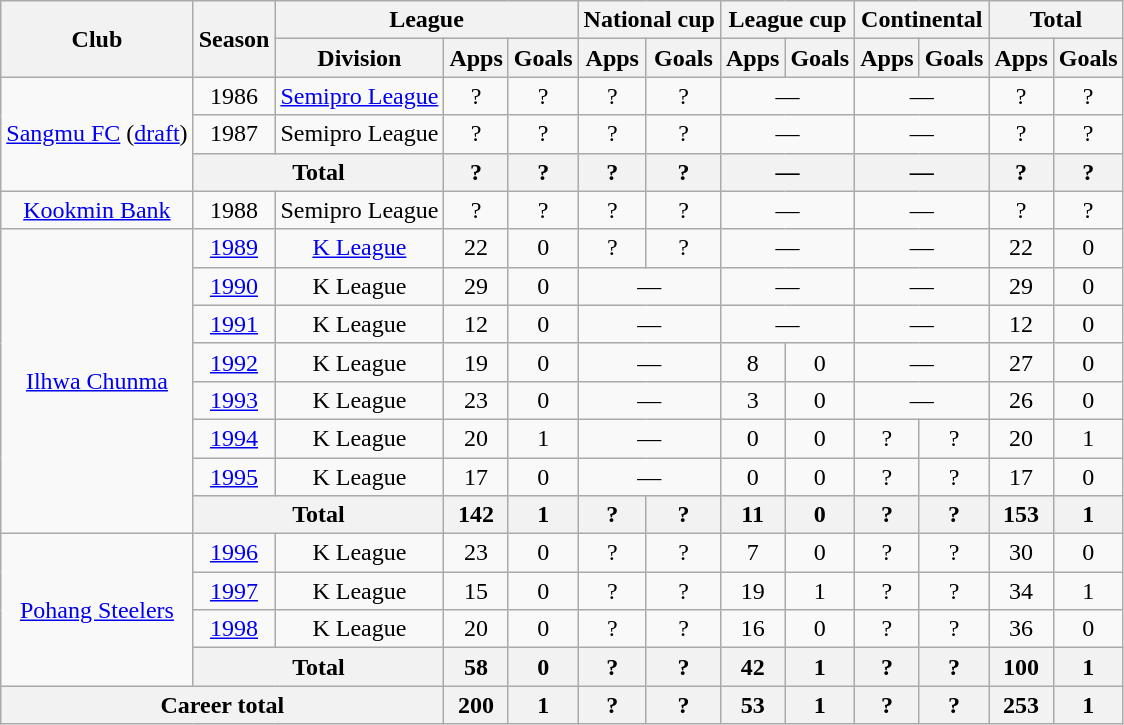<table class="wikitable" style="text-align:center">
<tr>
<th rowspan="2">Club</th>
<th rowspan="2">Season</th>
<th colspan="3">League</th>
<th colspan=2>National cup</th>
<th colspan=2>League cup</th>
<th colspan=2>Continental</th>
<th colspan=2>Total</th>
</tr>
<tr>
<th>Division</th>
<th>Apps</th>
<th>Goals</th>
<th>Apps</th>
<th>Goals</th>
<th>Apps</th>
<th>Goals</th>
<th>Apps</th>
<th>Goals</th>
<th>Apps</th>
<th>Goals</th>
</tr>
<tr>
<td rowspan="3"><a href='#'>Sangmu FC</a> (<a href='#'>draft</a>)</td>
<td>1986</td>
<td><a href='#'>Semipro League</a></td>
<td>?</td>
<td>?</td>
<td>?</td>
<td>?</td>
<td colspan="2">—</td>
<td colspan="2">—</td>
<td>?</td>
<td>?</td>
</tr>
<tr>
<td>1987</td>
<td>Semipro League</td>
<td>?</td>
<td>?</td>
<td>?</td>
<td>?</td>
<td colspan="2">—</td>
<td colspan="2">—</td>
<td>?</td>
<td>?</td>
</tr>
<tr>
<th colspan="2">Total</th>
<th>?</th>
<th>?</th>
<th>?</th>
<th>?</th>
<th colspan="2">—</th>
<th colspan="2">—</th>
<th>?</th>
<th>?</th>
</tr>
<tr>
<td><a href='#'>Kookmin Bank</a></td>
<td>1988</td>
<td>Semipro League</td>
<td>?</td>
<td>?</td>
<td>?</td>
<td>?</td>
<td colspan="2">—</td>
<td colspan="2">—</td>
<td>?</td>
<td>?</td>
</tr>
<tr>
<td rowspan="8"><a href='#'>Ilhwa Chunma</a></td>
<td><a href='#'>1989</a></td>
<td><a href='#'>K League</a></td>
<td>22</td>
<td>0</td>
<td>?</td>
<td>?</td>
<td colspan="2">—</td>
<td colspan="2">—</td>
<td>22</td>
<td>0</td>
</tr>
<tr>
<td><a href='#'>1990</a></td>
<td>K League</td>
<td>29</td>
<td>0</td>
<td colspan="2">—</td>
<td colspan="2">—</td>
<td colspan="2">—</td>
<td>29</td>
<td>0</td>
</tr>
<tr>
<td><a href='#'>1991</a></td>
<td>K League</td>
<td>12</td>
<td>0</td>
<td colspan="2">—</td>
<td colspan="2">—</td>
<td colspan="2">—</td>
<td>12</td>
<td>0</td>
</tr>
<tr>
<td><a href='#'>1992</a></td>
<td>K League</td>
<td>19</td>
<td>0</td>
<td colspan="2">—</td>
<td>8</td>
<td>0</td>
<td colspan="2">—</td>
<td>27</td>
<td>0</td>
</tr>
<tr>
<td><a href='#'>1993</a></td>
<td>K League</td>
<td>23</td>
<td>0</td>
<td colspan="2">—</td>
<td>3</td>
<td>0</td>
<td colspan="2">—</td>
<td>26</td>
<td>0</td>
</tr>
<tr>
<td><a href='#'>1994</a></td>
<td>K League</td>
<td>20</td>
<td>1</td>
<td colspan="2">—</td>
<td>0</td>
<td>0</td>
<td>?</td>
<td>?</td>
<td>20</td>
<td>1</td>
</tr>
<tr>
<td><a href='#'>1995</a></td>
<td>K League</td>
<td>17</td>
<td>0</td>
<td colspan="2">—</td>
<td>0</td>
<td>0</td>
<td>?</td>
<td>?</td>
<td>17</td>
<td>0</td>
</tr>
<tr>
<th colspan="2">Total</th>
<th>142</th>
<th>1</th>
<th>?</th>
<th>?</th>
<th>11</th>
<th>0</th>
<th>?</th>
<th>?</th>
<th>153</th>
<th>1</th>
</tr>
<tr>
<td rowspan="4"><a href='#'>Pohang Steelers</a></td>
<td><a href='#'>1996</a></td>
<td>K League</td>
<td>23</td>
<td>0</td>
<td>?</td>
<td>?</td>
<td>7</td>
<td>0</td>
<td>?</td>
<td>?</td>
<td>30</td>
<td>0</td>
</tr>
<tr>
<td><a href='#'>1997</a></td>
<td>K League</td>
<td>15</td>
<td>0</td>
<td>?</td>
<td>?</td>
<td>19</td>
<td>1</td>
<td>?</td>
<td>?</td>
<td>34</td>
<td>1</td>
</tr>
<tr>
<td><a href='#'>1998</a></td>
<td>K League</td>
<td>20</td>
<td>0</td>
<td>?</td>
<td>?</td>
<td>16</td>
<td>0</td>
<td>?</td>
<td>?</td>
<td>36</td>
<td>0</td>
</tr>
<tr>
<th colspan="2">Total</th>
<th>58</th>
<th>0</th>
<th>?</th>
<th>?</th>
<th>42</th>
<th>1</th>
<th>?</th>
<th>?</th>
<th>100</th>
<th>1</th>
</tr>
<tr>
<th colspan=3>Career total</th>
<th>200</th>
<th>1</th>
<th>?</th>
<th>?</th>
<th>53</th>
<th>1</th>
<th>?</th>
<th>?</th>
<th>253</th>
<th>1</th>
</tr>
</table>
